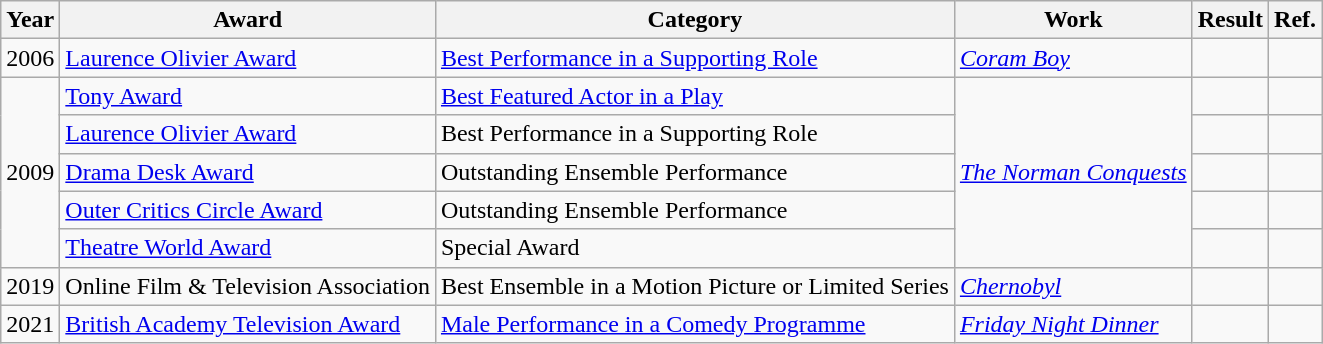<table class="wikitable sortable">
<tr>
<th scope=col>Year</th>
<th scope=col>Award</th>
<th scope=col>Category</th>
<th scope=col>Work</th>
<th scope=col>Result</th>
<th scope=col class=unsortable>Ref.</th>
</tr>
<tr>
<td align="center">2006</td>
<td><a href='#'>Laurence Olivier Award</a></td>
<td><a href='#'>Best Performance in a Supporting Role</a></td>
<td><em><a href='#'>Coram Boy</a></em></td>
<td></td>
<td></td>
</tr>
<tr>
<td rowspan="5" align="center">2009</td>
<td><a href='#'>Tony Award</a></td>
<td><a href='#'>Best Featured Actor in a Play</a></td>
<td rowspan="5"><em><a href='#'>The Norman Conquests</a></em></td>
<td></td>
<td></td>
</tr>
<tr>
<td><a href='#'>Laurence Olivier Award</a></td>
<td>Best Performance in a Supporting Role</td>
<td></td>
<td></td>
</tr>
<tr>
<td><a href='#'>Drama Desk Award</a></td>
<td>Outstanding Ensemble Performance</td>
<td></td>
<td></td>
</tr>
<tr>
<td><a href='#'>Outer Critics Circle Award</a></td>
<td>Outstanding Ensemble Performance</td>
<td></td>
<td></td>
</tr>
<tr>
<td><a href='#'>Theatre World Award</a></td>
<td>Special Award</td>
<td></td>
<td></td>
</tr>
<tr>
<td align="center">2019</td>
<td>Online Film & Television Association</td>
<td>Best Ensemble in a Motion Picture or Limited Series</td>
<td><em><a href='#'>Chernobyl</a></em></td>
<td></td>
<td></td>
</tr>
<tr>
<td align="center">2021</td>
<td><a href='#'>British Academy Television Award</a></td>
<td><a href='#'>Male Performance in a Comedy Programme</a></td>
<td><em><a href='#'>Friday Night Dinner</a></em></td>
<td></td>
<td></td>
</tr>
</table>
